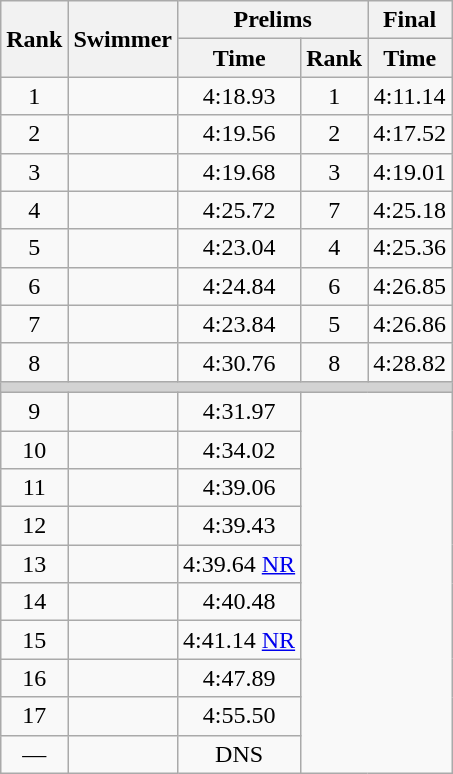<table class="wikitable" style="text-align:center;">
<tr>
<th rowspan="2">Rank</th>
<th rowspan="2">Swimmer</th>
<th colspan="2">Prelims</th>
<th>Final</th>
</tr>
<tr>
<th>Time</th>
<th>Rank</th>
<th>Time</th>
</tr>
<tr>
<td>1</td>
<td align="left"></td>
<td>4:18.93</td>
<td>1</td>
<td>4:11.14 </td>
</tr>
<tr>
<td>2</td>
<td align="left"></td>
<td>4:19.56</td>
<td>2</td>
<td>4:17.52</td>
</tr>
<tr>
<td>3</td>
<td align="left"></td>
<td>4:19.68</td>
<td>3</td>
<td>4:19.01</td>
</tr>
<tr>
<td>4</td>
<td align="left"></td>
<td>4:25.72</td>
<td>7</td>
<td>4:25.18</td>
</tr>
<tr>
<td>5</td>
<td align="left"></td>
<td>4:23.04</td>
<td>4</td>
<td>4:25.36</td>
</tr>
<tr>
<td>6</td>
<td align="left"></td>
<td>4:24.84</td>
<td>6</td>
<td>4:26.85</td>
</tr>
<tr>
<td>7</td>
<td align="left"></td>
<td>4:23.84</td>
<td>5</td>
<td>4:26.86</td>
</tr>
<tr>
<td>8</td>
<td align="left"></td>
<td>4:30.76</td>
<td>8</td>
<td>4:28.82</td>
</tr>
<tr>
<td colspan=5 bgcolor=lightgray></td>
</tr>
<tr>
<td>9</td>
<td align="left"></td>
<td>4:31.97</td>
<td colspan="2" rowspan=10></td>
</tr>
<tr>
<td>10</td>
<td align="left"></td>
<td>4:34.02</td>
</tr>
<tr>
<td>11</td>
<td align="left"></td>
<td>4:39.06</td>
</tr>
<tr>
<td>12</td>
<td align="left"></td>
<td>4:39.43</td>
</tr>
<tr>
<td>13</td>
<td align="left"></td>
<td>4:39.64 <a href='#'>NR</a></td>
</tr>
<tr>
<td>14</td>
<td align="left"></td>
<td>4:40.48</td>
</tr>
<tr>
<td>15</td>
<td align="left"></td>
<td>4:41.14 <a href='#'>NR</a></td>
</tr>
<tr>
<td>16</td>
<td align="left"></td>
<td>4:47.89</td>
</tr>
<tr>
<td>17</td>
<td align="left"></td>
<td>4:55.50</td>
</tr>
<tr>
<td>—</td>
<td align="left"></td>
<td>DNS</td>
</tr>
</table>
